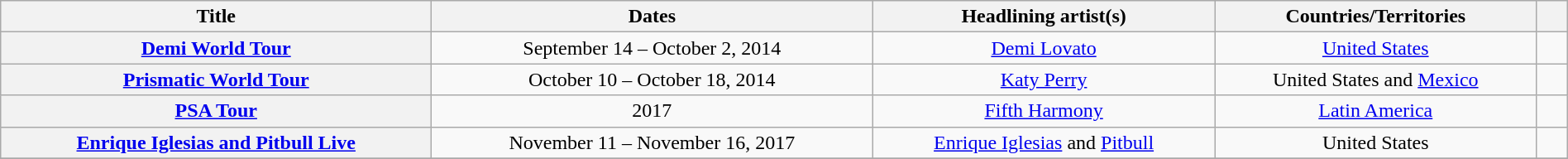<table class="wikitable sortable plainrowheaders" style="text-align:center;" width=100%>
<tr>
<th scope="col">Title</th>
<th scope="col">Dates</th>
<th scope="col">Headlining artist(s)</th>
<th scope="col">Countries/Territories</th>
<th scope="col" width="2%" class="unsortable"></th>
</tr>
<tr>
<th scope="row"><a href='#'>Demi World Tour</a></th>
<td>September 14 – October 2, 2014</td>
<td><a href='#'>Demi Lovato</a></td>
<td><a href='#'>United States</a></td>
<td></td>
</tr>
<tr>
<th scope="row"><a href='#'>Prismatic World Tour</a></th>
<td>October 10 – October 18, 2014</td>
<td><a href='#'>Katy Perry</a></td>
<td>United States and <a href='#'>Mexico</a></td>
<td></td>
</tr>
<tr>
<th scope="row"><a href='#'>PSA Tour</a></th>
<td>2017</td>
<td><a href='#'>Fifth Harmony</a></td>
<td><a href='#'>Latin America</a></td>
<td></td>
</tr>
<tr>
<th scope="row"><a href='#'>Enrique Iglesias and Pitbull Live</a></th>
<td>November 11 – November 16, 2017</td>
<td><a href='#'>Enrique Iglesias</a> and <a href='#'>Pitbull</a></td>
<td>United States</td>
<td></td>
</tr>
<tr>
</tr>
</table>
